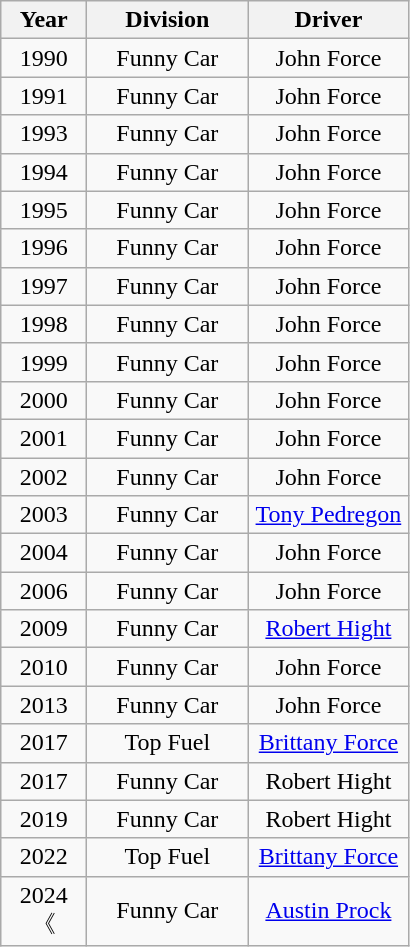<table class="wikitable" style="text-align: center;">
<tr>
<th width="50">Year</th>
<th width="100">Division</th>
<th width="100">Driver</th>
</tr>
<tr>
<td>1990</td>
<td>Funny Car</td>
<td>John Force</td>
</tr>
<tr>
<td>1991</td>
<td>Funny Car</td>
<td>John Force</td>
</tr>
<tr>
<td>1993</td>
<td>Funny Car</td>
<td>John Force</td>
</tr>
<tr>
<td>1994</td>
<td>Funny Car</td>
<td>John Force</td>
</tr>
<tr>
<td>1995</td>
<td>Funny Car</td>
<td>John Force</td>
</tr>
<tr>
<td>1996</td>
<td>Funny Car</td>
<td>John Force</td>
</tr>
<tr>
<td>1997</td>
<td>Funny Car</td>
<td>John Force</td>
</tr>
<tr>
<td>1998</td>
<td>Funny Car</td>
<td>John Force</td>
</tr>
<tr>
<td>1999</td>
<td>Funny Car</td>
<td>John Force</td>
</tr>
<tr>
<td>2000</td>
<td>Funny Car</td>
<td>John Force</td>
</tr>
<tr>
<td>2001</td>
<td>Funny Car</td>
<td>John Force</td>
</tr>
<tr>
<td>2002</td>
<td>Funny Car</td>
<td>John Force</td>
</tr>
<tr>
<td>2003</td>
<td>Funny Car</td>
<td><a href='#'>Tony Pedregon</a></td>
</tr>
<tr>
<td>2004</td>
<td>Funny Car</td>
<td>John Force</td>
</tr>
<tr>
<td>2006</td>
<td>Funny Car</td>
<td>John Force</td>
</tr>
<tr>
<td>2009</td>
<td>Funny Car</td>
<td><a href='#'>Robert Hight</a></td>
</tr>
<tr>
<td>2010</td>
<td>Funny Car</td>
<td>John Force</td>
</tr>
<tr>
<td>2013</td>
<td>Funny Car</td>
<td>John Force</td>
</tr>
<tr>
<td>2017</td>
<td>Top Fuel</td>
<td><a href='#'>Brittany Force</a></td>
</tr>
<tr>
<td>2017</td>
<td>Funny Car</td>
<td>Robert Hight</td>
</tr>
<tr>
<td>2019</td>
<td>Funny Car</td>
<td>Robert Hight</td>
</tr>
<tr>
<td>2022</td>
<td>Top Fuel</td>
<td><a href='#'>Brittany Force</a></td>
</tr>
<tr>
<td>2024   《</td>
<td>Funny Car</td>
<td><a href='#'>Austin Prock</a></td>
</tr>
</table>
